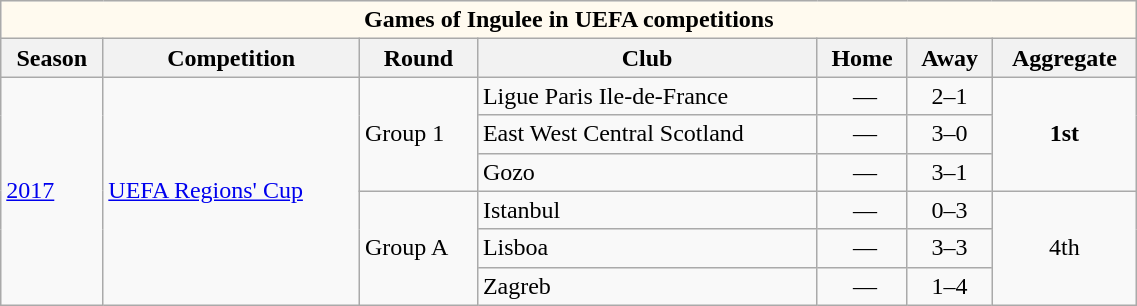<table class="wikitable collapsible collapsed" width="60%" style="text-align: left;">
<tr>
<th style="background:#fffaef;" colspan="17">Games of Ingulee in UEFA competitions</th>
</tr>
<tr>
<th>Season</th>
<th>Competition</th>
<th>Round</th>
<th>Club</th>
<th>Home</th>
<th>Away</th>
<th>Aggregate</th>
</tr>
<tr>
<td rowspan="6"><a href='#'>2017</a></td>
<td rowspan="6"><a href='#'>UEFA Regions' Cup</a></td>
<td rowspan="3">Group 1</td>
<td> Ligue Paris Ile-de-France</td>
<td style="text-align:center;"> —</td>
<td style="text-align:center;">2–1</td>
<td rowspan="3" style="text-align:center;"><strong>1st</strong></td>
</tr>
<tr>
<td> East West Central Scotland</td>
<td style="text-align:center;"> —</td>
<td style="text-align:center;">3–0</td>
</tr>
<tr>
<td> Gozo</td>
<td style="text-align:center;"> —</td>
<td style="text-align:center;">3–1</td>
</tr>
<tr>
<td rowspan="3">Group A</td>
<td> Istanbul</td>
<td style="text-align:center;"> —</td>
<td style="text-align:center;">0–3</td>
<td rowspan="3" style="text-align:center;">4th</td>
</tr>
<tr>
<td> Lisboa</td>
<td style="text-align:center;"> —</td>
<td style="text-align:center;">3–3</td>
</tr>
<tr>
<td> Zagreb</td>
<td style="text-align:center;"> —</td>
<td style="text-align:center;">1–4</td>
</tr>
</table>
